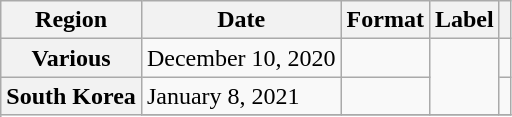<table class="wikitable plainrowheaders">
<tr>
<th>Region</th>
<th>Date</th>
<th>Format</th>
<th>Label</th>
<th></th>
</tr>
<tr>
<th scope="row">Various</th>
<td>December 10, 2020</td>
<td></td>
<td rowspan=2></td>
<td align=center></td>
</tr>
<tr>
<th scope="row" rowspan="3">South Korea</th>
<td>January 8, 2021</td>
<td></td>
<td align=center></td>
</tr>
<tr>
</tr>
</table>
